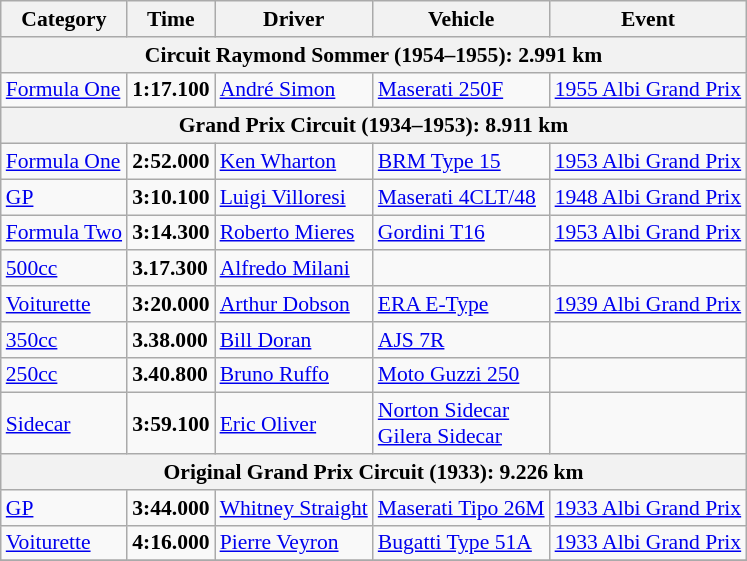<table class=wikitable style="font-size:90%";>
<tr>
<th>Category</th>
<th>Time</th>
<th>Driver</th>
<th>Vehicle</th>
<th>Event</th>
</tr>
<tr>
<th colspan=5>Circuit Raymond Sommer (1954–1955): 2.991 km</th>
</tr>
<tr>
<td><a href='#'>Formula One</a></td>
<td><strong>1:17.100</strong></td>
<td><a href='#'>André Simon</a></td>
<td><a href='#'>Maserati 250F</a></td>
<td><a href='#'>1955 Albi Grand Prix</a></td>
</tr>
<tr>
<th colspan=5>Grand Prix Circuit (1934–1953): 8.911 km</th>
</tr>
<tr>
<td><a href='#'>Formula One</a></td>
<td><strong>2:52.000</strong></td>
<td><a href='#'>Ken Wharton</a></td>
<td><a href='#'>BRM Type 15</a></td>
<td><a href='#'>1953 Albi Grand Prix</a></td>
</tr>
<tr>
<td><a href='#'>GP</a></td>
<td><strong>3:10.100</strong></td>
<td><a href='#'>Luigi Villoresi</a></td>
<td><a href='#'>Maserati 4CLT/48</a></td>
<td><a href='#'>1948 Albi Grand Prix</a></td>
</tr>
<tr>
<td><a href='#'>Formula Two</a></td>
<td><strong>3:14.300</strong></td>
<td><a href='#'>Roberto Mieres</a></td>
<td><a href='#'>Gordini T16</a></td>
<td><a href='#'>1953 Albi Grand Prix</a></td>
</tr>
<tr>
<td><a href='#'>500cc</a></td>
<td><strong>3.17.300</strong></td>
<td><a href='#'>Alfredo Milani</a></td>
<td></td>
<td></td>
</tr>
<tr>
<td><a href='#'>Voiturette</a></td>
<td><strong>3:20.000</strong></td>
<td><a href='#'>Arthur Dobson</a></td>
<td><a href='#'>ERA E-Type</a></td>
<td><a href='#'>1939 Albi Grand Prix</a></td>
</tr>
<tr>
<td><a href='#'>350cc</a></td>
<td><strong>3.38.000</strong></td>
<td><a href='#'>Bill Doran</a></td>
<td><a href='#'>AJS 7R</a></td>
<td></td>
</tr>
<tr>
<td><a href='#'>250cc</a></td>
<td><strong>3.40.800</strong></td>
<td><a href='#'>Bruno Ruffo</a></td>
<td><a href='#'>Moto Guzzi 250</a></td>
<td></td>
</tr>
<tr>
<td><a href='#'>Sidecar</a></td>
<td><strong>3:59.100</strong></td>
<td><a href='#'>Eric Oliver</a><br></td>
<td><a href='#'>Norton Sidecar</a><br><a href='#'>Gilera Sidecar</a></td>
<td></td>
</tr>
<tr>
<th colspan=5>Original Grand Prix Circuit (1933): 9.226 km</th>
</tr>
<tr>
<td><a href='#'>GP</a></td>
<td><strong>3:44.000</strong></td>
<td><a href='#'>Whitney Straight</a></td>
<td><a href='#'>Maserati Tipo 26M</a></td>
<td><a href='#'>1933 Albi Grand Prix</a></td>
</tr>
<tr>
<td><a href='#'>Voiturette</a></td>
<td><strong>4:16.000</strong></td>
<td><a href='#'>Pierre Veyron</a></td>
<td><a href='#'>Bugatti Type 51A</a></td>
<td><a href='#'>1933 Albi Grand Prix</a></td>
</tr>
<tr>
</tr>
</table>
